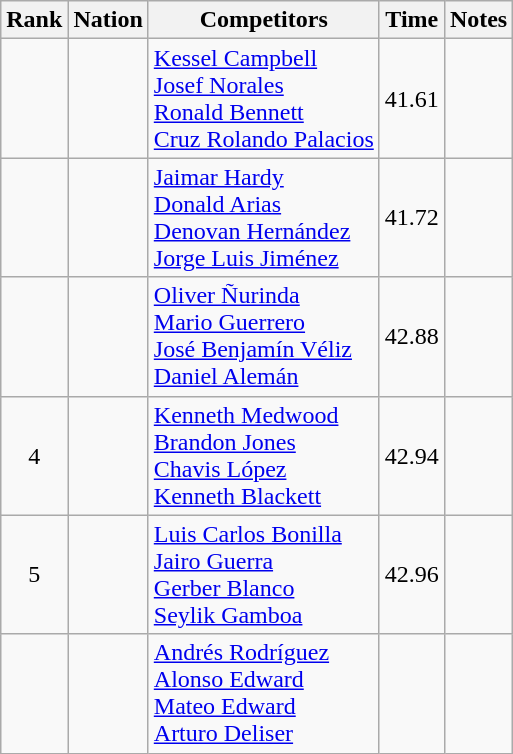<table class="wikitable sortable" style="text-align:center">
<tr>
<th>Rank</th>
<th>Nation</th>
<th>Competitors</th>
<th>Time</th>
<th>Notes</th>
</tr>
<tr>
<td></td>
<td align=left></td>
<td align=left><a href='#'>Kessel Campbell</a><br><a href='#'>Josef Norales</a><br><a href='#'>Ronald Bennett</a><br><a href='#'>Cruz Rolando Palacios</a></td>
<td>41.61</td>
<td></td>
</tr>
<tr>
<td></td>
<td align=left></td>
<td align=left><a href='#'>Jaimar Hardy</a><br><a href='#'>Donald Arias</a><br><a href='#'>Denovan Hernández</a><br><a href='#'>Jorge Luis Jiménez</a></td>
<td>41.72</td>
<td></td>
</tr>
<tr>
<td></td>
<td align=left></td>
<td align=left><a href='#'>Oliver Ñurinda</a><br><a href='#'>Mario Guerrero</a><br><a href='#'>José Benjamín Véliz</a><br><a href='#'>Daniel Alemán</a></td>
<td>42.88</td>
<td></td>
</tr>
<tr>
<td>4</td>
<td align=left></td>
<td align=left><a href='#'>Kenneth Medwood</a><br><a href='#'>Brandon Jones</a><br><a href='#'>Chavis López</a><br><a href='#'>Kenneth Blackett</a></td>
<td>42.94</td>
<td></td>
</tr>
<tr>
<td>5</td>
<td align=left></td>
<td align=left><a href='#'>Luis Carlos Bonilla</a><br><a href='#'>Jairo Guerra</a><br><a href='#'>Gerber Blanco</a><br><a href='#'>Seylik Gamboa</a></td>
<td>42.96</td>
<td></td>
</tr>
<tr>
<td></td>
<td align=left></td>
<td align=left><a href='#'>Andrés Rodríguez</a><br><a href='#'>Alonso Edward</a><br><a href='#'>Mateo Edward</a><br><a href='#'>Arturo Deliser</a></td>
<td></td>
<td></td>
</tr>
</table>
